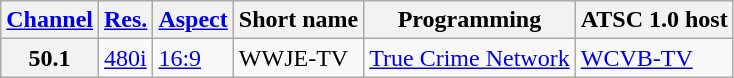<table class="wikitable">
<tr>
<th scope = "col"><a href='#'>Channel</a></th>
<th scope = "col"><a href='#'>Res.</a></th>
<th scope = "col"><a href='#'>Aspect</a></th>
<th scope = "col">Short name</th>
<th scope = "col">Programming</th>
<th scope = "col">ATSC 1.0 host</th>
</tr>
<tr>
<th scope = "row">50.1</th>
<td><a href='#'>480i</a></td>
<td><a href='#'>16:9</a></td>
<td>WWJE-TV</td>
<td><a href='#'>True Crime Network</a></td>
<td><a href='#'>WCVB-TV</a></td>
</tr>
</table>
